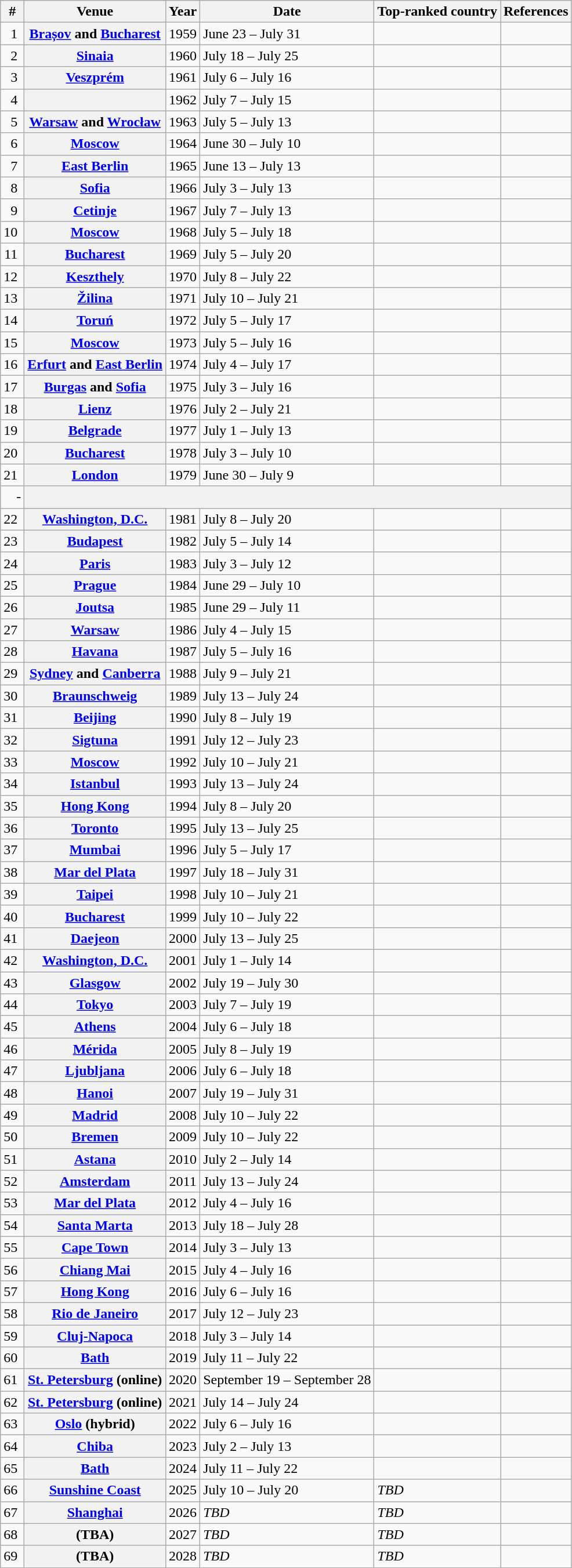<table class="wikitable sortable plainrowheaders">
<tr>
<th scope=col>#</th>
<th scope=col>Venue</th>
<th scope=col>Year</th>
<th class="unsortable" scope=col>Date</th>
<th scope=col>Top-ranked country</th>
<th class="unsortable" scope=col>References</th>
</tr>
<tr>
<td align=right>1 </td>
<th scope=row> <a href='#'>Brașov</a> and <a href='#'>Bucharest</a></th>
<td align=center>1959</td>
<td>June 23 – July 31</td>
<td></td>
<td align=center></td>
</tr>
<tr>
<td align=right>2 </td>
<th scope=row> <a href='#'>Sinaia</a></th>
<td align=center>1960</td>
<td>July 18 – July 25</td>
<td></td>
<td align=center></td>
</tr>
<tr>
<td align=right>3 </td>
<th scope=row> <a href='#'>Veszprém</a></th>
<td align=center>1961</td>
<td>July 6 – July 16</td>
<td></td>
<td align=center></td>
</tr>
<tr>
<td align=right>4 </td>
<th scope=row> </th>
<td align=center>1962</td>
<td>July 7 – July 15</td>
<td></td>
<td align=center></td>
</tr>
<tr>
<td align=right>5 </td>
<th scope=row> <a href='#'>Warsaw</a> and <a href='#'>Wrocław</a></th>
<td align=center>1963</td>
<td>July 5 – July 13</td>
<td></td>
<td align=center></td>
</tr>
<tr>
<td align=right>6 </td>
<th scope=row> <a href='#'>Moscow</a></th>
<td align=center>1964</td>
<td>June 30 – July 10</td>
<td></td>
<td align=center></td>
</tr>
<tr>
<td align=right>7 </td>
<th scope=row> <a href='#'>East Berlin</a></th>
<td align=center>1965</td>
<td>June 13 – July 13</td>
<td></td>
<td align=center></td>
</tr>
<tr>
<td align=right>8 </td>
<th scope=row> <a href='#'>Sofia</a></th>
<td align=center>1966</td>
<td>July 3 – July 13</td>
<td></td>
<td align=center></td>
</tr>
<tr>
<td align=right>9 </td>
<th scope=row> <a href='#'>Cetinje</a></th>
<td align=center>1967</td>
<td>July 7 – July 13</td>
<td></td>
<td align=center></td>
</tr>
<tr>
<td align=right>10 </td>
<th scope=row> <a href='#'>Moscow</a></th>
<td align=center>1968</td>
<td>July 5 – July 18</td>
<td></td>
<td align=center></td>
</tr>
<tr>
<td align=right>11 </td>
<th scope=row> <a href='#'>Bucharest</a></th>
<td align=center>1969</td>
<td>July 5 – July 20</td>
<td></td>
<td align=center></td>
</tr>
<tr>
<td align=right>12 </td>
<th scope=row> <a href='#'>Keszthely</a></th>
<td align=center>1970</td>
<td>July 8 – July 22</td>
<td></td>
<td align=center></td>
</tr>
<tr>
<td align=right>13 </td>
<th scope=row> <a href='#'>Žilina</a></th>
<td align=center>1971</td>
<td>July 10 – July 21</td>
<td></td>
<td align=center></td>
</tr>
<tr>
<td align=right>14 </td>
<th scope=row> <a href='#'>Toruń</a></th>
<td align=center>1972</td>
<td>July 5 – July 17</td>
<td></td>
<td align=center></td>
</tr>
<tr>
<td align=right>15 </td>
<th scope=row> <a href='#'>Moscow</a></th>
<td align=center>1973</td>
<td>July 5 – July 16</td>
<td></td>
<td align=center></td>
</tr>
<tr>
<td align=right>16 </td>
<th scope=row> <a href='#'>Erfurt</a> and <a href='#'>East Berlin</a></th>
<td align=center>1974</td>
<td>July 4 – July 17</td>
<td></td>
<td align=center></td>
</tr>
<tr>
<td align=right>17 </td>
<th scope=row> <a href='#'>Burgas</a> and <a href='#'>Sofia</a></th>
<td align=center>1975</td>
<td>July 3 – July 16</td>
<td></td>
<td align=center></td>
</tr>
<tr>
<td align=right>18 </td>
<th scope=row> <a href='#'>Lienz</a></th>
<td align=center>1976</td>
<td>July 2 – July 21</td>
<td></td>
<td align=center></td>
</tr>
<tr>
<td align=right>19 </td>
<th scope=row> <a href='#'>Belgrade</a></th>
<td align=center>1977</td>
<td>July 1 – July 13</td>
<td></td>
<td align=center></td>
</tr>
<tr>
<td align=right>20 </td>
<th scope=row> <a href='#'>Bucharest</a></th>
<td align=center>1978</td>
<td>July 3 – July 10</td>
<td></td>
<td align=center></td>
</tr>
<tr>
<td align=right>21 </td>
<th scope=row> <a href='#'>London</a></th>
<td align=center>1979</td>
<td>June 30 – July 9</td>
<td></td>
<td align=center></td>
</tr>
<tr>
<td align=right>-</td>
<th scope=row colspan=5></th>
</tr>
<tr>
<td align=right>22 </td>
<th scope=row> <a href='#'>Washington, D.C.</a></th>
<td align=center>1981</td>
<td>July 8 – July 20</td>
<td></td>
<td align=center></td>
</tr>
<tr>
<td align=right>23 </td>
<th scope=row> <a href='#'>Budapest</a></th>
<td align=center>1982</td>
<td>July 5 – July 14</td>
<td></td>
<td align=center></td>
</tr>
<tr>
<td align=right>24 </td>
<th scope=row> <a href='#'>Paris</a></th>
<td align=center>1983</td>
<td>July 3 – July 12</td>
<td></td>
<td align=center></td>
</tr>
<tr>
<td align=right>25 </td>
<th scope=row> <a href='#'>Prague</a></th>
<td align=center>1984</td>
<td>June 29 – July 10</td>
<td></td>
<td align=center></td>
</tr>
<tr>
<td align=right>26 </td>
<th scope=row> <a href='#'>Joutsa</a></th>
<td align=center>1985</td>
<td>June 29 – July 11</td>
<td></td>
<td align=center></td>
</tr>
<tr>
<td align=right>27 </td>
<th scope=row> <a href='#'>Warsaw</a></th>
<td align=center>1986</td>
<td>July 4 – July 15</td>
<td><br></td>
<td align=center></td>
</tr>
<tr>
<td align=right>28 </td>
<th scope=row> <a href='#'>Havana</a></th>
<td align=center>1987</td>
<td>July 5 – July 16</td>
<td></td>
<td align=center></td>
</tr>
<tr>
<td align=right>29 </td>
<th scope=row> <a href='#'>Sydney</a> and <a href='#'>Canberra</a></th>
<td align=center>1988</td>
<td>July 9 – July 21</td>
<td></td>
<td align=center></td>
</tr>
<tr>
<td align=right>30 </td>
<th scope=row> <a href='#'>Braunschweig</a></th>
<td align=center>1989</td>
<td>July 13 – July 24</td>
<td></td>
<td align=center></td>
</tr>
<tr>
<td align=right>31 </td>
<th scope=row> <a href='#'>Beijing</a></th>
<td align=center>1990</td>
<td>July 8 – July 19</td>
<td></td>
<td align=center></td>
</tr>
<tr>
<td align=right>32 </td>
<th scope=row> <a href='#'>Sigtuna</a></th>
<td align=center>1991</td>
<td>July 12 – July 23</td>
<td></td>
<td align=center></td>
</tr>
<tr>
<td align=right>33 </td>
<th scope=row> <a href='#'>Moscow</a></th>
<td align=center>1992</td>
<td>July 10 – July 21</td>
<td></td>
<td align=center></td>
</tr>
<tr>
<td align=right>34 </td>
<th scope=row> <a href='#'>Istanbul</a></th>
<td align=center>1993</td>
<td>July 13 – July 24</td>
<td></td>
<td align=center></td>
</tr>
<tr>
<td align=right>35 </td>
<th scope=row> <a href='#'>Hong Kong</a></th>
<td align=center>1994</td>
<td>July 8 – July 20</td>
<td></td>
<td align=center></td>
</tr>
<tr>
<td align=right>36 </td>
<th scope=row> <a href='#'>Toronto</a></th>
<td align=center>1995</td>
<td>July 13 – July 25</td>
<td></td>
<td align=center></td>
</tr>
<tr>
<td align=right>37 </td>
<th scope=row> <a href='#'>Mumbai</a></th>
<td align=center>1996</td>
<td>July 5 – July 17</td>
<td></td>
<td align=center></td>
</tr>
<tr>
<td align=right>38 </td>
<th scope=row> <a href='#'>Mar del Plata</a></th>
<td align=center>1997</td>
<td>July 18 – July 31</td>
<td></td>
<td align=center></td>
</tr>
<tr>
<td align=right>39 </td>
<th scope=row> <a href='#'>Taipei</a></th>
<td align=center>1998</td>
<td>July 10 – July 21</td>
<td></td>
<td align=center></td>
</tr>
<tr>
<td align=right>40 </td>
<th scope=row> <a href='#'>Bucharest</a></th>
<td align=center>1999</td>
<td>July 10 – July 22</td>
<td><br></td>
<td align=center></td>
</tr>
<tr>
<td align=right>41 </td>
<th scope=row> <a href='#'>Daejeon</a></th>
<td align=center>2000</td>
<td>July 13 – July 25</td>
<td></td>
<td align=center></td>
</tr>
<tr>
<td align=right>42 </td>
<th scope=row> <a href='#'>Washington, D.C.</a></th>
<td align=center>2001</td>
<td>July 1 – July 14</td>
<td></td>
<td align=center></td>
</tr>
<tr>
<td align=right>43 </td>
<th scope=row> <a href='#'>Glasgow</a></th>
<td align=center>2002</td>
<td>July 19 – July 30</td>
<td></td>
<td align=center></td>
</tr>
<tr>
<td align=right>44 </td>
<th scope=row> <a href='#'>Tokyo</a></th>
<td align=center>2003</td>
<td>July 7 – July 19</td>
<td></td>
<td align=center></td>
</tr>
<tr>
<td align=right>45 </td>
<th scope=row> <a href='#'>Athens</a></th>
<td align=center>2004</td>
<td>July 6 – July 18</td>
<td></td>
<td align=center></td>
</tr>
<tr>
<td align=right>46 </td>
<th scope=row> <a href='#'>Mérida</a></th>
<td align=center>2005</td>
<td>July 8 – July 19</td>
<td></td>
<td align=center></td>
</tr>
<tr>
<td align=right>47 </td>
<th scope=row> <a href='#'>Ljubljana</a></th>
<td align=center>2006</td>
<td>July 6 – July 18</td>
<td></td>
<td align=center></td>
</tr>
<tr>
<td align=right>48 </td>
<th scope=row> <a href='#'>Hanoi</a></th>
<td align=center>2007</td>
<td>July 19 – July 31</td>
<td></td>
<td align=center></td>
</tr>
<tr>
<td align=right>49 </td>
<th scope=row> <a href='#'>Madrid</a></th>
<td align=center>2008</td>
<td>July 10 – July 22</td>
<td></td>
<td align=center></td>
</tr>
<tr>
<td align=right>50 </td>
<th scope=row> <a href='#'>Bremen</a></th>
<td align=center>2009</td>
<td>July 10 – July 22</td>
<td></td>
<td align=center></td>
</tr>
<tr>
<td align=right>51 </td>
<th scope=row> <a href='#'>Astana</a></th>
<td align=center>2010</td>
<td>July 2 – July 14</td>
<td></td>
<td align=center></td>
</tr>
<tr>
<td align=right>52 </td>
<th scope=row> <a href='#'>Amsterdam</a></th>
<td align=center>2011</td>
<td>July 13 – July 24</td>
<td></td>
<td align=center></td>
</tr>
<tr>
<td align=right>53 </td>
<th scope=row> <a href='#'>Mar del Plata</a></th>
<td align=center>2012</td>
<td>July 4 – July 16</td>
<td></td>
<td align=center></td>
</tr>
<tr>
<td align=right>54 </td>
<th scope=row> <a href='#'>Santa Marta</a></th>
<td align=center>2013</td>
<td>July 18 – July 28</td>
<td></td>
<td align=center></td>
</tr>
<tr>
<td align=right>55 </td>
<th scope=row> <a href='#'>Cape Town</a></th>
<td align=center>2014</td>
<td>July 3 – July 13</td>
<td></td>
<td align=center></td>
</tr>
<tr>
<td align=right>56 </td>
<th scope=row> <a href='#'>Chiang Mai</a></th>
<td align=center>2015</td>
<td>July 4 – July 16</td>
<td></td>
<td align=center></td>
</tr>
<tr>
<td align=right>57 </td>
<th scope=row> <a href='#'>Hong Kong</a></th>
<td align=center>2016</td>
<td>July 6 – July 16</td>
<td></td>
<td align=center></td>
</tr>
<tr>
<td align=right>58 </td>
<th scope=row> <a href='#'>Rio de Janeiro</a></th>
<td align=center>2017</td>
<td>July 12 – July 23</td>
<td></td>
<td align=center></td>
</tr>
<tr>
<td align=right>59 </td>
<th scope=row> <a href='#'>Cluj-Napoca</a></th>
<td align=center>2018</td>
<td>July 3 – July 14</td>
<td></td>
<td align=center></td>
</tr>
<tr>
<td align=right>60 </td>
<th scope=row> <a href='#'>Bath</a></th>
<td align=center>2019</td>
<td>July 11 – July 22</td>
<td><br></td>
<td align=center></td>
</tr>
<tr>
<td align=right>61 </td>
<th scope=row><em></em> <a href='#'>St. Petersburg</a> (online)</th>
<td align=center>2020</td>
<td>September 19 – September 28</td>
<td></td>
<td align=center></td>
</tr>
<tr>
<td align=right>62 </td>
<th scope="row"><em></em> <a href='#'>St. Petersburg</a> (online)</th>
<td align=center>2021</td>
<td>July 14 – July 24</td>
<td></td>
<td align=center></td>
</tr>
<tr>
<td align=right>63 </td>
<th scope=row><em></em> <a href='#'>Oslo</a> (hybrid)</th>
<td align=center>2022</td>
<td>July 6 – July 16</td>
<td></td>
<td align=center></td>
</tr>
<tr>
<td align=right>64 </td>
<th scope=row><em></em> <a href='#'>Chiba</a></th>
<td align=center>2023</td>
<td>July 2 – July 13</td>
<td></td>
<td align=center></td>
</tr>
<tr>
<td align=right>65 </td>
<th scope=row><em></em> <a href='#'>Bath</a></th>
<td align=center>2024</td>
<td>July 11 – July 22</td>
<td></td>
<td align=center></td>
</tr>
<tr>
<td align=right>66 </td>
<th scope=row><em></em> <a href='#'>Sunshine Coast</a></th>
<td align=center>2025</td>
<td>July 10 – July 20</td>
<td><em>TBD</em></td>
<td align=center></td>
</tr>
<tr>
<td align=right>67 </td>
<th scope=row><em></em> <a href='#'>Shanghai</a></th>
<td align=center>2026</td>
<td><em>TBD</em></td>
<td><em>TBD</em></td>
<td align=center></td>
</tr>
<tr>
<td align=right>68 </td>
<th scope=row><em></em> (TBA)</th>
<td align=center>2027</td>
<td><em>TBD</em></td>
<td><em>TBD</em></td>
<td align=center></td>
</tr>
<tr>
<td align=right>69 </td>
<th scope=row><em></em> (TBA)</th>
<td align=center>2028</td>
<td><em>TBD</em></td>
<td><em>TBD</em></td>
<td align=center></td>
</tr>
<tr>
</tr>
</table>
